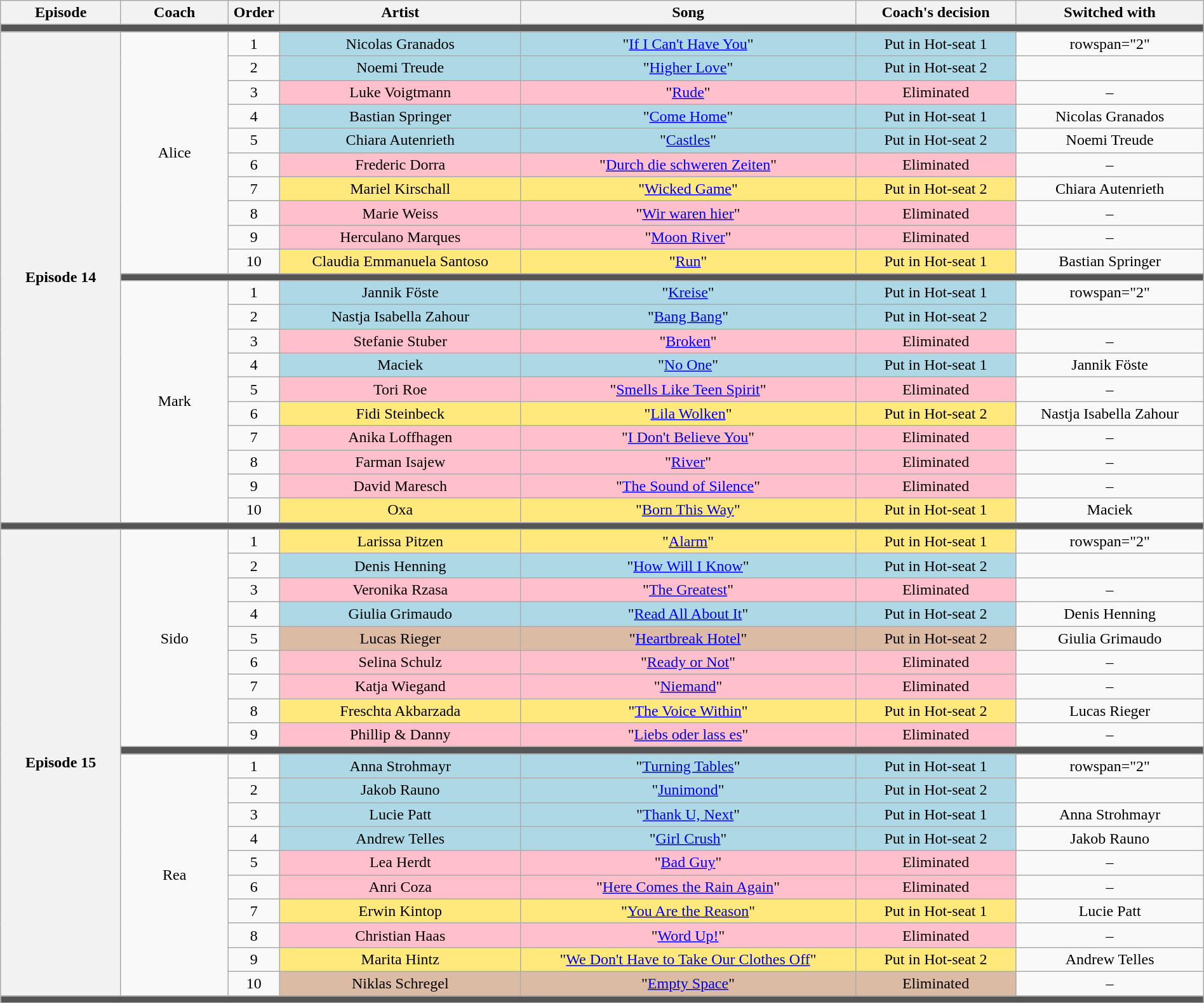<table class="wikitable plainrowheaders" style="text-align: center; width:100%;">
<tr>
<th scope="col" style="width:09%;">Episode</th>
<th style="width:08%;">Coach</th>
<th style="width:03%;">Order</th>
<th style="width:18%;">Artist</th>
<th style="width:25%;">Song</th>
<th style="width:12%;">Coach's decision</th>
<th style="width:14%;">Switched with</th>
</tr>
<tr>
<td colspan="11" style="background:#555;"></td>
</tr>
<tr>
<th rowspan="21">Episode 14<br><small></small></th>
<td rowspan="10">Alice</td>
<td>1</td>
<td style="background:lightblue;">Nicolas Granados</td>
<td style="background:lightblue;">"<a href='#'>If I Can't Have You</a>"</td>
<td style="background:lightblue;">Put in Hot-seat 1</td>
<td>rowspan="2" </td>
</tr>
<tr>
<td>2</td>
<td style="background:lightblue;">Noemi Treude</td>
<td style="background:lightblue;">"<a href='#'>Higher Love</a>"</td>
<td style="background:lightblue;">Put in Hot-seat 2</td>
</tr>
<tr>
<td>3</td>
<td style="background:pink;">Luke Voigtmann</td>
<td style="background:pink;">"<a href='#'>Rude</a>"</td>
<td style="background:pink;">Eliminated</td>
<td>–</td>
</tr>
<tr>
<td>4</td>
<td style="background:lightblue;">Bastian Springer</td>
<td style="background:lightblue;">"<a href='#'>Come Home</a>"</td>
<td style="background:lightblue;">Put in Hot-seat 1</td>
<td>Nicolas Granados</td>
</tr>
<tr>
<td>5</td>
<td style="background:lightblue;">Chiara Autenrieth</td>
<td style="background:lightblue;">"<a href='#'>Castles</a>"</td>
<td style="background:lightblue;">Put in Hot-seat 2</td>
<td>Noemi Treude</td>
</tr>
<tr>
<td>6</td>
<td style="background:pink;">Frederic Dorra</td>
<td style="background:pink;">"<a href='#'>Durch die schweren Zeiten</a>"</td>
<td style="background:pink;">Eliminated</td>
<td>–</td>
</tr>
<tr>
<td>7</td>
<td style="background:#FFE87C;">Mariel Kirschall</td>
<td style="background:#FFE87C;">"<a href='#'>Wicked Game</a>"</td>
<td style="background:#FFE87C;">Put in Hot-seat 2</td>
<td>Chiara Autenrieth</td>
</tr>
<tr>
<td>8</td>
<td style="background:pink;">Marie Weiss</td>
<td style="background:pink;">"<a href='#'>Wir waren hier</a>"</td>
<td style="background:pink;">Eliminated</td>
<td>–</td>
</tr>
<tr>
<td>9</td>
<td style="background:pink;">Herculano Marques</td>
<td style="background:pink;">"<a href='#'>Moon River</a>"</td>
<td style="background:pink;">Eliminated</td>
<td>–</td>
</tr>
<tr>
<td>10</td>
<td style="background:#FFE87C;">Claudia Emmanuela Santoso</td>
<td style="background:#FFE87C;">"<a href='#'>Run</a>"</td>
<td style="background:#FFE87C;">Put in Hot-seat 1</td>
<td>Bastian Springer</td>
</tr>
<tr>
<td colspan="6" style="background:#555;"></td>
</tr>
<tr>
<td rowspan="10">Mark</td>
<td>1</td>
<td style="background:lightblue;">Jannik Föste</td>
<td style="background:lightblue;">"<a href='#'>Kreise</a>"</td>
<td style="background:lightblue;">Put in Hot-seat 1</td>
<td>rowspan="2" </td>
</tr>
<tr>
<td>2</td>
<td style="background:lightblue;">Nastja Isabella Zahour</td>
<td style="background:lightblue;">"<a href='#'>Bang Bang</a>"</td>
<td style="background:lightblue;">Put in Hot-seat 2</td>
</tr>
<tr>
<td>3</td>
<td style="background:pink;">Stefanie Stuber</td>
<td style="background:pink;">"<a href='#'>Broken</a>"</td>
<td style="background:pink;">Eliminated</td>
<td>–</td>
</tr>
<tr>
<td>4</td>
<td style="background:lightblue;">Maciek</td>
<td style="background:lightblue;">"<a href='#'>No One</a>"</td>
<td style="background:lightblue;">Put in Hot-seat 1</td>
<td>Jannik Föste</td>
</tr>
<tr>
<td>5</td>
<td style="background:pink;">Tori Roe</td>
<td style="background:pink;">"<a href='#'>Smells Like Teen Spirit</a>"</td>
<td style="background:pink;">Eliminated</td>
<td>–</td>
</tr>
<tr>
<td>6</td>
<td style="background:#FFE87C;">Fidi Steinbeck</td>
<td style="background:#FFE87C;">"<a href='#'>Lila Wolken</a>"</td>
<td style="background:#FFE87C;">Put in Hot-seat 2</td>
<td>Nastja Isabella Zahour</td>
</tr>
<tr>
<td>7</td>
<td style="background:pink;">Anika Loffhagen</td>
<td style="background:pink;">"<a href='#'>I Don't Believe You</a>"</td>
<td style="background:pink;">Eliminated</td>
<td>–</td>
</tr>
<tr>
<td>8</td>
<td style="background:pink;">Farman Isajew</td>
<td style="background:pink;">"<a href='#'>River</a>"</td>
<td style="background:pink;">Eliminated</td>
<td>–</td>
</tr>
<tr>
<td>9</td>
<td style="background:pink;">David Maresch</td>
<td style="background:pink;">"<a href='#'>The Sound of Silence</a>"</td>
<td style="background:pink;">Eliminated</td>
<td>–</td>
</tr>
<tr>
<td>10</td>
<td style="background:#FFE87C;">Oxa</td>
<td style="background:#FFE87C;">"<a href='#'>Born This Way</a>"</td>
<td style="background:#FFE87C;">Put in Hot-seat 1</td>
<td>Maciek</td>
</tr>
<tr>
<td colspan="11" style="background:#555;"></td>
</tr>
<tr>
<th rowspan="20">Episode 15<br><small></small></th>
<td rowspan="9">Sido</td>
<td>1</td>
<td style="background:#FFE87C;">Larissa Pitzen</td>
<td style="background:#FFE87C;">"<a href='#'>Alarm</a>"</td>
<td style="background:#FFE87C;">Put in Hot-seat 1</td>
<td>rowspan="2" </td>
</tr>
<tr>
<td>2</td>
<td style="background:lightblue;">Denis Henning</td>
<td style="background:lightblue;">"<a href='#'>How Will I Know</a>"</td>
<td style="background:lightblue;">Put in Hot-seat 2</td>
</tr>
<tr>
<td>3</td>
<td style="background:pink;">Veronika Rzasa</td>
<td style="background:pink;">"<a href='#'>The Greatest</a>"</td>
<td style="background:pink;">Eliminated</td>
<td>–</td>
</tr>
<tr>
<td>4</td>
<td style="background:lightblue;">Giulia Grimaudo</td>
<td style="background:lightblue;">"<a href='#'>Read All About It</a>"</td>
<td style="background:lightblue;">Put in Hot-seat 2</td>
<td>Denis Henning</td>
</tr>
<tr>
<td>5</td>
<td style="background:#dbbba4;">Lucas Rieger</td>
<td style="background:#dbbba4;">"<a href='#'>Heartbreak Hotel</a>"</td>
<td style="background:#dbbba4;">Put in Hot-seat 2</td>
<td>Giulia Grimaudo</td>
</tr>
<tr>
<td>6</td>
<td style="background:pink;">Selina Schulz</td>
<td style="background:pink;">"<a href='#'>Ready or Not</a>"</td>
<td style="background:pink;">Eliminated</td>
<td>–</td>
</tr>
<tr>
<td>7</td>
<td style="background:pink;">Katja Wiegand</td>
<td style="background:pink;">"<a href='#'>Niemand</a>"</td>
<td style="background:pink;">Eliminated</td>
<td>–</td>
</tr>
<tr>
<td>8</td>
<td style="background:#FFE87C;">Freschta Akbarzada</td>
<td style="background:#FFE87C;">"<a href='#'>The Voice Within</a>"</td>
<td style="background:#FFE87C;">Put in Hot-seat 2</td>
<td>Lucas Rieger</td>
</tr>
<tr>
<td>9</td>
<td style="background:pink;">Phillip & Danny</td>
<td style="background:pink;">"<a href='#'>Liebs oder lass es</a>"</td>
<td style="background:pink;">Eliminated</td>
<td>–</td>
</tr>
<tr>
<td colspan="6" style="background:#555;"></td>
</tr>
<tr>
<td rowspan="10">Rea</td>
<td>1</td>
<td style="background:lightblue;">Anna Strohmayr</td>
<td style="background:lightblue;">"<a href='#'>Turning Tables</a>"</td>
<td style="background:lightblue;">Put in Hot-seat 1</td>
<td>rowspan="2" </td>
</tr>
<tr>
<td>2</td>
<td style="background:lightblue;">Jakob Rauno</td>
<td style="background:lightblue;">"<a href='#'>Junimond</a>"</td>
<td style="background:lightblue;">Put in Hot-seat 2</td>
</tr>
<tr>
<td>3</td>
<td style="background:lightblue;">Lucie Patt</td>
<td style="background:lightblue;">"<a href='#'>Thank U, Next</a>"</td>
<td style="background:lightblue;">Put in Hot-seat 1</td>
<td>Anna Strohmayr</td>
</tr>
<tr>
<td>4</td>
<td style="background:lightblue;">Andrew Telles</td>
<td style="background:lightblue;">"<a href='#'>Girl Crush</a>"</td>
<td style="background:lightblue;">Put in Hot-seat 2</td>
<td>Jakob Rauno</td>
</tr>
<tr>
<td>5</td>
<td style="background:pink;">Lea Herdt</td>
<td style="background:pink;">"<a href='#'>Bad Guy</a>"</td>
<td style="background:pink;">Eliminated</td>
<td>–</td>
</tr>
<tr>
<td>6</td>
<td style="background:pink;">Anri Coza</td>
<td style="background:pink;">"<a href='#'>Here Comes the Rain Again</a>"</td>
<td style="background:pink;">Eliminated</td>
<td>–</td>
</tr>
<tr>
<td>7</td>
<td style="background:#FFE87C;">Erwin Kintop</td>
<td style="background:#FFE87C;">"<a href='#'>You Are the Reason</a>"</td>
<td style="background:#FFE87C;">Put in Hot-seat 1</td>
<td>Lucie Patt</td>
</tr>
<tr>
<td>8</td>
<td style="background:pink;">Christian Haas</td>
<td style="background:pink;">"<a href='#'>Word Up!</a>"</td>
<td style="background:pink;">Eliminated</td>
<td>–</td>
</tr>
<tr>
<td>9</td>
<td style="background:#FFE87C;">Marita Hintz</td>
<td style="background:#FFE87C;">"<a href='#'>We Don't Have to Take Our Clothes Off</a>"</td>
<td style="background:#FFE87C;">Put in Hot-seat 2</td>
<td>Andrew Telles</td>
</tr>
<tr>
<td>10</td>
<td style="background:#dbbba4;">Niklas Schregel</td>
<td style="background:#dbbba4;">"<a href='#'>Empty Space</a>"</td>
<td style="background:#dbbba4;">Eliminated</td>
<td>–</td>
</tr>
<tr>
<td colspan="11" style="background:#555;"></td>
</tr>
<tr>
</tr>
</table>
